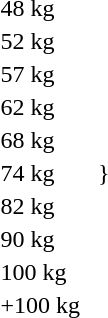<table>
<tr>
<td>48 kg</td>
<td></td>
<td></td>
<td></td>
</tr>
<tr>
<td>52 kg</td>
<td></td>
<td></td>
<td></td>
</tr>
<tr>
<td>57 kg</td>
<td></td>
<td></td>
<td></td>
</tr>
<tr>
<td>62 kg</td>
<td></td>
<td></td>
<td></td>
</tr>
<tr>
<td>68 kg</td>
<td></td>
<td></td>
<td></td>
</tr>
<tr>
<td>74 kg</td>
<td></td>
<td></td>
<td>}</td>
</tr>
<tr>
<td>82 kg</td>
<td></td>
<td></td>
<td></td>
</tr>
<tr>
<td>90 kg</td>
<td></td>
<td></td>
<td></td>
</tr>
<tr>
<td>100 kg</td>
<td></td>
<td></td>
<td></td>
</tr>
<tr>
<td>+100 kg</td>
<td></td>
<td></td>
<td></td>
</tr>
</table>
